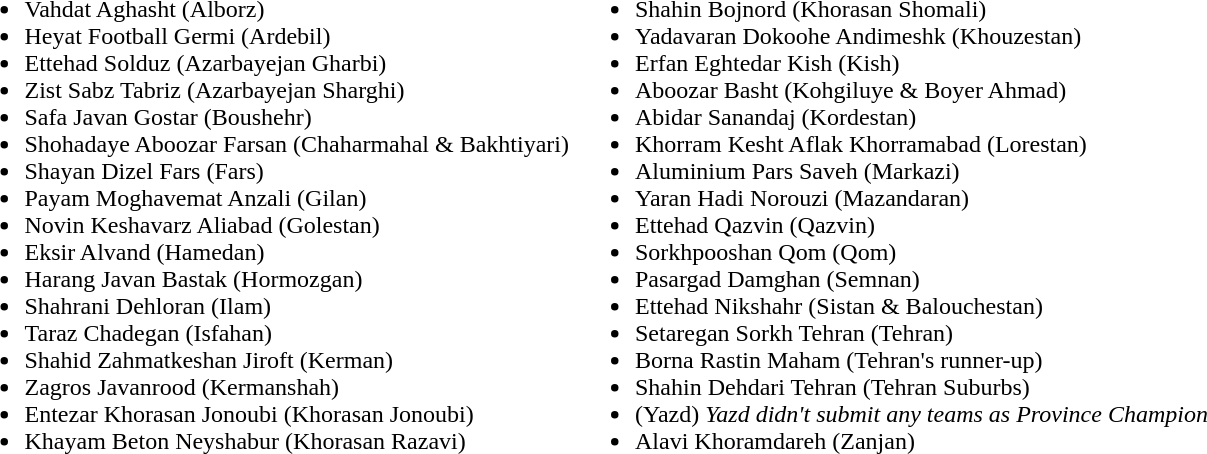<table>
<tr style="vertical-align: top;">
<td><br><ul><li>Vahdat Aghasht (Alborz)</li><li>Heyat Football Germi (Ardebil)</li><li>Ettehad Solduz (Azarbayejan Gharbi)</li><li>Zist Sabz Tabriz (Azarbayejan Sharghi)</li><li>Safa Javan Gostar (Boushehr)</li><li>Shohadaye Aboozar Farsan (Chaharmahal & Bakhtiyari)</li><li>Shayan Dizel Fars (Fars)</li><li>Payam Moghavemat Anzali (Gilan)</li><li>Novin Keshavarz Aliabad (Golestan)</li><li>Eksir Alvand (Hamedan)</li><li>Harang Javan Bastak (Hormozgan)</li><li>Shahrani Dehloran (Ilam)</li><li>Taraz Chadegan (Isfahan)</li><li>Shahid Zahmatkeshan Jiroft (Kerman)</li><li>Zagros Javanrood (Kermanshah)</li><li>Entezar Khorasan Jonoubi (Khorasan Jonoubi)</li><li>Khayam Beton Neyshabur (Khorasan Razavi)</li></ul></td>
<td><br><ul><li>Shahin Bojnord (Khorasan Shomali)</li><li>Yadavaran Dokoohe Andimeshk (Khouzestan)</li><li>Erfan Eghtedar Kish (Kish)</li><li>Aboozar Basht (Kohgiluye & Boyer Ahmad)</li><li>Abidar Sanandaj (Kordestan)</li><li>Khorram Kesht Aflak Khorramabad (Lorestan)</li><li>Aluminium Pars Saveh (Markazi)</li><li>Yaran Hadi Norouzi (Mazandaran)</li><li>Ettehad Qazvin (Qazvin)</li><li>Sorkhpooshan Qom (Qom)</li><li>Pasargad Damghan (Semnan)</li><li>Ettehad Nikshahr (Sistan & Balouchestan)</li><li>Setaregan Sorkh Tehran (Tehran)</li><li>Borna Rastin Maham (Tehran's runner-up)</li><li>Shahin Dehdari Tehran (Tehran Suburbs)</li><li>(Yazd) <em>Yazd didn't submit any teams as Province Champion</em></li><li>Alavi Khoramdareh (Zanjan)</li></ul></td>
</tr>
</table>
